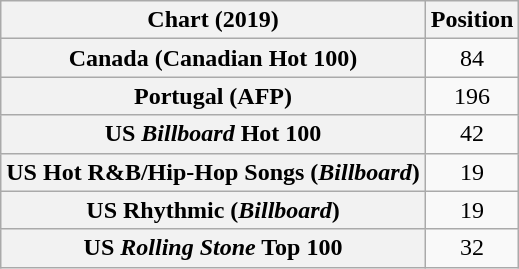<table class="wikitable sortable plainrowheaders" style="text-align:center">
<tr>
<th scope="col">Chart (2019)</th>
<th scope="col">Position</th>
</tr>
<tr>
<th scope="row">Canada (Canadian Hot 100)</th>
<td>84</td>
</tr>
<tr>
<th scope="row">Portugal (AFP)</th>
<td>196</td>
</tr>
<tr>
<th scope="row">US <em>Billboard</em> Hot 100</th>
<td>42</td>
</tr>
<tr>
<th scope="row">US Hot R&B/Hip-Hop Songs (<em>Billboard</em>)</th>
<td>19</td>
</tr>
<tr>
<th scope="row">US Rhythmic (<em>Billboard</em>)</th>
<td>19</td>
</tr>
<tr>
<th scope="row">US <em>Rolling Stone</em> Top 100</th>
<td>32</td>
</tr>
</table>
